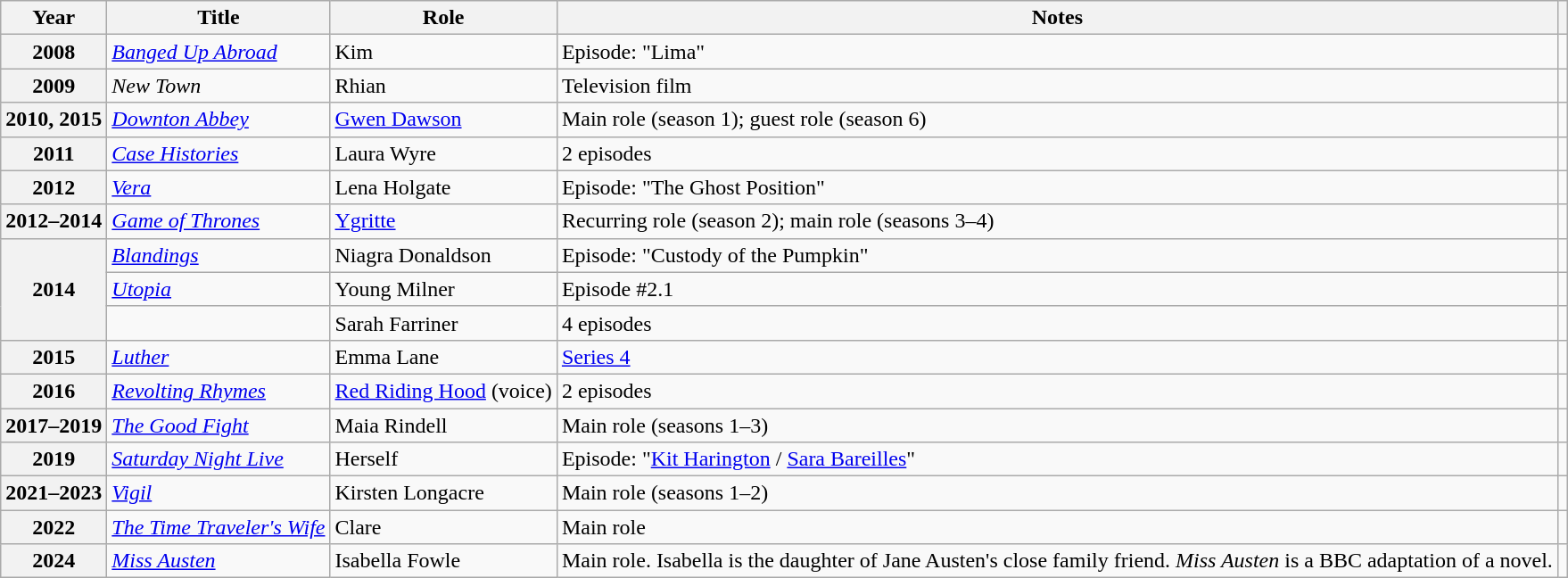<table class="wikitable plainrowheaders sortable">
<tr>
<th scope="col">Year</th>
<th scope="col">Title</th>
<th scope="col">Role</th>
<th scope="col" class="unsortable">Notes</th>
<th scope="col" class="unsortable"></th>
</tr>
<tr>
<th scope=row>2008</th>
<td><em><a href='#'>Banged Up Abroad</a></em></td>
<td>Kim</td>
<td>Episode: "Lima"</td>
<td style="text-align:center;"></td>
</tr>
<tr>
<th scope=row>2009</th>
<td><em>New Town</em></td>
<td>Rhian</td>
<td>Television film</td>
<td style="text-align:center;"></td>
</tr>
<tr>
<th scope=row>2010, 2015</th>
<td><em><a href='#'>Downton Abbey</a></em></td>
<td><a href='#'>Gwen Dawson</a></td>
<td>Main role (season 1); guest role (season 6)</td>
<td style="text-align:center;"></td>
</tr>
<tr>
<th scope=row>2011</th>
<td><em><a href='#'>Case Histories</a></em></td>
<td>Laura Wyre</td>
<td>2 episodes</td>
<td style="text-align:center;"></td>
</tr>
<tr>
<th scope=row>2012</th>
<td><em><a href='#'>Vera</a></em></td>
<td>Lena Holgate</td>
<td>Episode: "The Ghost Position"</td>
<td style="text-align:center;"></td>
</tr>
<tr>
<th scope=row>2012–2014</th>
<td><em><a href='#'>Game of Thrones</a></em></td>
<td><a href='#'>Ygritte</a></td>
<td>Recurring role (season 2); main role (seasons 3–4)</td>
<td style="text-align:center;"></td>
</tr>
<tr>
<th rowspan="3" scope="row">2014</th>
<td><em><a href='#'>Blandings</a></em></td>
<td>Niagra Donaldson</td>
<td>Episode: "Custody of the Pumpkin"</td>
<td style="text-align:center;"></td>
</tr>
<tr>
<td><em><a href='#'>Utopia</a></em></td>
<td>Young Milner</td>
<td>Episode #2.1</td>
<td style="text-align:center;"></td>
</tr>
<tr>
<td><em></em></td>
<td>Sarah Farriner</td>
<td>4 episodes</td>
<td style="text-align:center;"></td>
</tr>
<tr>
<th scope=row>2015</th>
<td><em><a href='#'>Luther</a></em></td>
<td>Emma Lane</td>
<td><a href='#'>Series 4</a></td>
<td style="text-align:center;"></td>
</tr>
<tr>
<th scope=row>2016</th>
<td><em><a href='#'>Revolting Rhymes</a></em></td>
<td><a href='#'>Red Riding Hood</a> (voice)</td>
<td>2 episodes</td>
<td style="text-align:center;"></td>
</tr>
<tr>
<th scope=row>2017–2019</th>
<td><em><a href='#'>The Good Fight</a></em></td>
<td>Maia Rindell</td>
<td>Main role (seasons 1–3)</td>
<td style="text-align:center;"></td>
</tr>
<tr>
<th scope=row>2019</th>
<td><em><a href='#'>Saturday Night Live</a></em></td>
<td>Herself</td>
<td>Episode: "<a href='#'>Kit Harington</a> / <a href='#'>Sara Bareilles</a>"</td>
<td style="text-align:center;"></td>
</tr>
<tr>
<th scope=row>2021–2023</th>
<td><em><a href='#'>Vigil</a></em></td>
<td>Kirsten Longacre</td>
<td>Main role (seasons 1–2)</td>
<td style="text-align:center;"></td>
</tr>
<tr>
<th scope=row>2022</th>
<td><em><a href='#'>The Time Traveler's Wife</a></em></td>
<td>Clare</td>
<td>Main role</td>
<td style="text-align:center;"></td>
</tr>
<tr>
<th scope=row>2024</th>
<td><em><a href='#'>Miss Austen</a></em></td>
<td>Isabella Fowle</td>
<td>Main role. Isabella is the daughter of Jane Austen's close family friend. <em>Miss Austen</em> is a BBC adaptation of a novel.</td>
<td style="text-align:center;"></td>
</tr>
</table>
